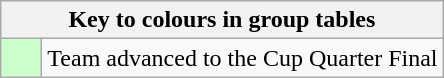<table class="wikitable" style="text-align: center;">
<tr>
<th colspan=2>Key to colours in group tables</th>
</tr>
<tr>
<td style="background:#cfc; width:20px;"></td>
<td align=left>Team advanced to the Cup Quarter Final</td>
</tr>
</table>
